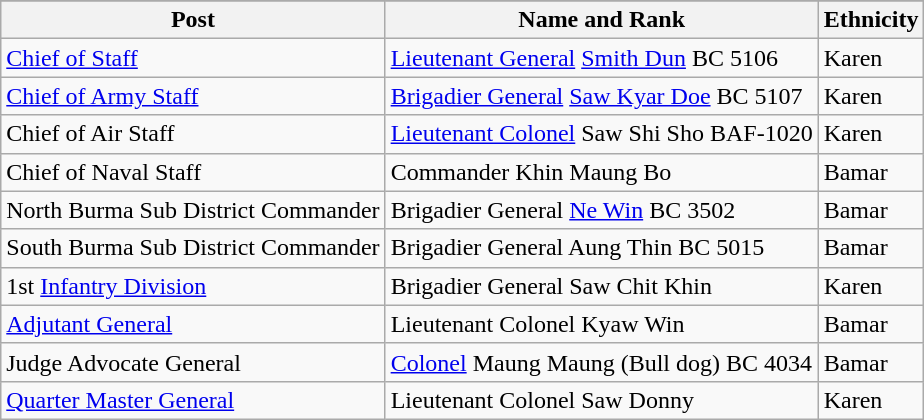<table class="wikitable">
<tr>
</tr>
<tr>
<th style="text-align: center">Post</th>
<th ! cellpadding="2" style="text-align: center">Name and Rank</th>
<th ! style="text-align: center">Ethnicity</th>
</tr>
<tr>
<td><a href='#'>Chief of Staff</a></td>
<td><a href='#'>Lieutenant General</a> <a href='#'>Smith Dun</a> BC 5106</td>
<td>Karen</td>
</tr>
<tr>
<td><a href='#'>Chief of Army Staff</a></td>
<td><a href='#'>Brigadier General</a> <a href='#'>Saw Kyar Doe</a> BC 5107</td>
<td>Karen</td>
</tr>
<tr>
<td>Chief of Air Staff</td>
<td><a href='#'>Lieutenant Colonel</a> Saw Shi Sho BAF-1020</td>
<td>Karen</td>
</tr>
<tr>
<td>Chief of Naval Staff</td>
<td>Commander Khin Maung Bo</td>
<td>Bamar</td>
</tr>
<tr>
<td>North Burma Sub District Commander</td>
<td>Brigadier General <a href='#'>Ne Win</a> BC 3502</td>
<td>Bamar</td>
</tr>
<tr>
<td>South Burma Sub District Commander</td>
<td>Brigadier General Aung Thin BC 5015</td>
<td>Bamar</td>
</tr>
<tr>
<td>1st <a href='#'>Infantry Division</a></td>
<td>Brigadier General Saw Chit Khin</td>
<td>Karen</td>
</tr>
<tr>
<td><a href='#'>Adjutant General</a></td>
<td>Lieutenant Colonel Kyaw Win</td>
<td>Bamar</td>
</tr>
<tr>
<td>Judge Advocate General</td>
<td><a href='#'>Colonel</a> Maung Maung (Bull dog) BC 4034</td>
<td>Bamar</td>
</tr>
<tr>
<td><a href='#'>Quarter Master General</a></td>
<td>Lieutenant Colonel Saw Donny</td>
<td>Karen</td>
</tr>
</table>
